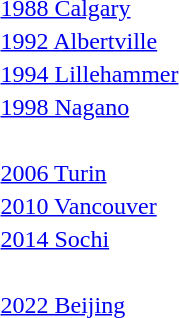<table>
<tr>
<td><a href='#'>1988 Calgary</a><br></td>
<td></td>
<td></td>
<td></td>
</tr>
<tr>
<td><a href='#'>1992 Albertville</a><br></td>
<td></td>
<td></td>
<td></td>
</tr>
<tr>
<td><a href='#'>1994 Lillehammer</a><br></td>
<td></td>
<td></td>
<td></td>
</tr>
<tr>
<td><a href='#'>1998 Nagano</a><br></td>
<td></td>
<td></td>
<td></td>
</tr>
<tr>
<td><br></td>
<td></td>
<td></td>
<td></td>
</tr>
<tr>
<td><a href='#'>2006 Turin</a><br></td>
<td></td>
<td></td>
<td></td>
</tr>
<tr>
<td><a href='#'>2010 Vancouver</a><br></td>
<td></td>
<td></td>
<td></td>
</tr>
<tr>
<td><a href='#'>2014 Sochi</a><br></td>
<td></td>
<td></td>
<td></td>
</tr>
<tr valign="top">
<td><br></td>
<td></td>
<td></td>
<td></td>
</tr>
<tr>
<td><a href='#'>2022 Beijing</a> <br></td>
<td></td>
<td></td>
<td></td>
</tr>
<tr>
</tr>
</table>
